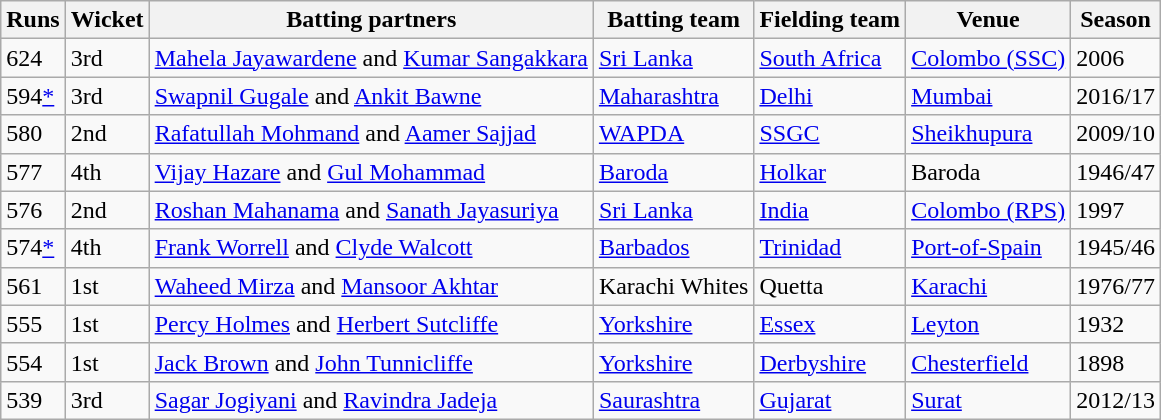<table class="wikitable">
<tr>
<th>Runs</th>
<th>Wicket</th>
<th>Batting partners</th>
<th>Batting team</th>
<th>Fielding team</th>
<th>Venue</th>
<th>Season</th>
</tr>
<tr>
<td>624</td>
<td>3rd</td>
<td><a href='#'>Mahela Jayawardene</a> and <a href='#'>Kumar Sangakkara</a></td>
<td><a href='#'>Sri Lanka</a></td>
<td><a href='#'>South Africa</a></td>
<td><a href='#'>Colombo (SSC)</a></td>
<td>2006</td>
</tr>
<tr>
<td>594<a href='#'>*</a></td>
<td>3rd</td>
<td><a href='#'>Swapnil Gugale</a> and <a href='#'>Ankit Bawne</a></td>
<td><a href='#'>Maharashtra</a></td>
<td><a href='#'>Delhi</a></td>
<td><a href='#'>Mumbai</a></td>
<td>2016/17</td>
</tr>
<tr>
<td>580</td>
<td>2nd</td>
<td><a href='#'>Rafatullah Mohmand</a> and <a href='#'>Aamer Sajjad</a></td>
<td><a href='#'>WAPDA</a></td>
<td><a href='#'>SSGC</a></td>
<td><a href='#'>Sheikhupura</a></td>
<td>2009/10</td>
</tr>
<tr>
<td>577</td>
<td>4th</td>
<td><a href='#'>Vijay Hazare</a> and <a href='#'>Gul Mohammad</a></td>
<td><a href='#'>Baroda</a></td>
<td><a href='#'>Holkar</a></td>
<td>Baroda</td>
<td>1946/47</td>
</tr>
<tr>
<td>576</td>
<td>2nd</td>
<td><a href='#'>Roshan Mahanama</a> and <a href='#'>Sanath Jayasuriya</a></td>
<td><a href='#'>Sri Lanka</a></td>
<td><a href='#'>India</a></td>
<td><a href='#'>Colombo (RPS)</a></td>
<td>1997</td>
</tr>
<tr>
<td>574<a href='#'>*</a></td>
<td>4th</td>
<td><a href='#'>Frank Worrell</a> and <a href='#'>Clyde Walcott</a></td>
<td><a href='#'>Barbados</a></td>
<td><a href='#'>Trinidad</a></td>
<td><a href='#'>Port-of-Spain</a></td>
<td>1945/46</td>
</tr>
<tr>
<td>561</td>
<td>1st</td>
<td><a href='#'>Waheed Mirza</a> and <a href='#'>Mansoor Akhtar</a></td>
<td>Karachi Whites</td>
<td>Quetta</td>
<td><a href='#'>Karachi</a></td>
<td>1976/77</td>
</tr>
<tr>
<td>555</td>
<td>1st</td>
<td><a href='#'>Percy Holmes</a> and <a href='#'>Herbert Sutcliffe</a></td>
<td><a href='#'>Yorkshire</a></td>
<td><a href='#'>Essex</a></td>
<td><a href='#'>Leyton</a></td>
<td>1932</td>
</tr>
<tr>
<td>554</td>
<td>1st</td>
<td><a href='#'>Jack Brown</a> and <a href='#'>John Tunnicliffe</a></td>
<td><a href='#'>Yorkshire</a></td>
<td><a href='#'>Derbyshire</a></td>
<td><a href='#'>Chesterfield</a></td>
<td>1898</td>
</tr>
<tr>
<td>539</td>
<td>3rd</td>
<td><a href='#'>Sagar Jogiyani</a> and <a href='#'>Ravindra Jadeja</a></td>
<td><a href='#'>Saurashtra</a></td>
<td><a href='#'>Gujarat</a></td>
<td><a href='#'>Surat</a></td>
<td>2012/13</td>
</tr>
</table>
